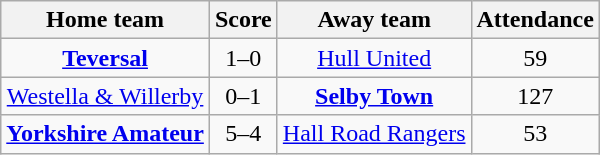<table class="wikitable" style="text-align: center">
<tr>
<th>Home team</th>
<th>Score</th>
<th>Away team</th>
<th>Attendance</th>
</tr>
<tr>
<td><strong><a href='#'>Teversal</a></strong></td>
<td>1–0</td>
<td><a href='#'>Hull United</a></td>
<td>59</td>
</tr>
<tr>
<td><a href='#'>Westella & Willerby</a></td>
<td>0–1</td>
<td><strong><a href='#'>Selby Town</a></strong></td>
<td>127</td>
</tr>
<tr>
<td><strong><a href='#'>Yorkshire Amateur</a></strong></td>
<td>5–4</td>
<td><a href='#'>Hall Road Rangers</a></td>
<td>53</td>
</tr>
</table>
